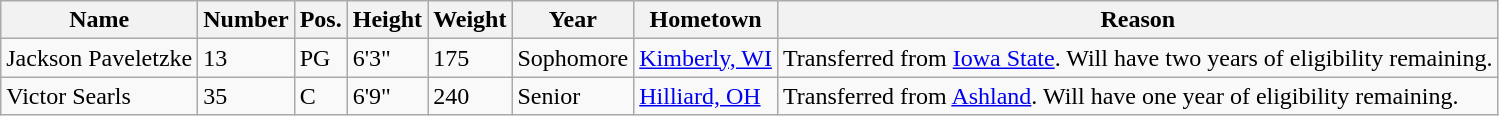<table class="wikitable sortable" border="1">
<tr align=center>
<th style= >Name</th>
<th style= >Number</th>
<th style= >Pos.</th>
<th style= >Height</th>
<th style= >Weight</th>
<th style= >Year</th>
<th style= >Hometown</th>
<th style= >Reason</th>
</tr>
<tr>
<td>Jackson Paveletzke</td>
<td>13</td>
<td>PG</td>
<td>6'3"</td>
<td>175</td>
<td>Sophomore</td>
<td><a href='#'>Kimberly, WI</a></td>
<td>Transferred from <a href='#'>Iowa State</a>. Will have two years of eligibility remaining.</td>
</tr>
<tr>
<td>Victor Searls</td>
<td>35</td>
<td>C</td>
<td>6'9"</td>
<td>240</td>
<td>Senior</td>
<td><a href='#'>Hilliard, OH</a></td>
<td>Transferred from <a href='#'>Ashland</a>. Will have one year of eligibility remaining.</td>
</tr>
</table>
